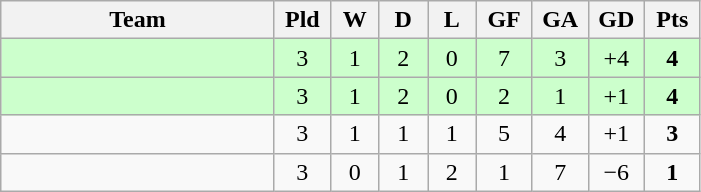<table class="wikitable" style="text-align: center;">
<tr>
<th width="175">Team</th>
<th width="30">Pld</th>
<th width="25">W</th>
<th width="25">D</th>
<th width="25">L</th>
<th width="30">GF</th>
<th width="30">GA</th>
<th width="30">GD</th>
<th width="30">Pts</th>
</tr>
<tr bgcolor="#ccffcc">
<td align=left></td>
<td>3</td>
<td>1</td>
<td>2</td>
<td>0</td>
<td>7</td>
<td>3</td>
<td>+4</td>
<td><strong>4</strong></td>
</tr>
<tr bgcolor="#ccffcc">
<td align=left></td>
<td>3</td>
<td>1</td>
<td>2</td>
<td>0</td>
<td>2</td>
<td>1</td>
<td>+1</td>
<td><strong>4</strong></td>
</tr>
<tr>
<td align=left></td>
<td>3</td>
<td>1</td>
<td>1</td>
<td>1</td>
<td>5</td>
<td>4</td>
<td>+1</td>
<td><strong>3</strong></td>
</tr>
<tr>
<td align=left></td>
<td>3</td>
<td>0</td>
<td>1</td>
<td>2</td>
<td>1</td>
<td>7</td>
<td>−6</td>
<td><strong>1</strong></td>
</tr>
</table>
